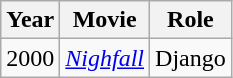<table class="wikitable">
<tr>
<th>Year</th>
<th>Movie</th>
<th>Role</th>
</tr>
<tr>
<td>2000</td>
<td><em><a href='#'>Nighfall</a></em></td>
<td>Django</td>
</tr>
</table>
